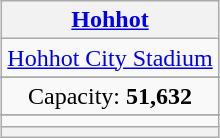<table class="wikitable" style="margin:1em auto; text-align:center;">
<tr>
<th><a href='#'>Hohhot</a></th>
</tr>
<tr>
<td><a href='#'>Hohhot City Stadium</a></td>
</tr>
<tr>
</tr>
<tr>
<td>Capacity: <strong>51,632</strong></td>
</tr>
<tr>
</tr>
<tr>
<td></td>
</tr>
<tr>
<th><div></div></th>
</tr>
</table>
